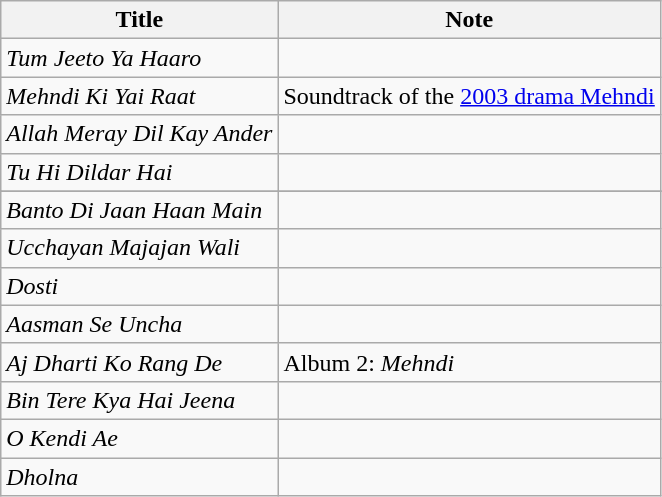<table class="wikitable">
<tr>
<th>Title</th>
<th>Note</th>
</tr>
<tr>
<td><em>Tum Jeeto Ya Haaro</em></td>
<td></td>
</tr>
<tr>
<td><em>Mehndi Ki Yai Raat</em></td>
<td>Soundtrack of the <a href='#'>2003 drama Mehndi</a></td>
</tr>
<tr>
<td><em>Allah Meray Dil Kay Ander</em></td>
<td></td>
</tr>
<tr>
<td><em>Tu Hi Dildar Hai</em></td>
<td></td>
</tr>
<tr>
</tr>
<tr>
<td><em>Banto Di Jaan Haan Main</em></td>
<td></td>
</tr>
<tr>
<td><em>Ucchayan Majajan Wali</em></td>
<td></td>
</tr>
<tr>
<td><em>Dosti</em></td>
<td></td>
</tr>
<tr>
<td><em>Aasman Se Uncha</em></td>
<td></td>
</tr>
<tr>
<td><em>Aj Dharti Ko Rang De</em></td>
<td>Album 2: <em>Mehndi</em></td>
</tr>
<tr>
<td><em>Bin Tere Kya Hai Jeena</em></td>
<td></td>
</tr>
<tr>
<td><em>O Kendi Ae</em></td>
<td></td>
</tr>
<tr>
<td><em>Dholna</em></td>
<td></td>
</tr>
</table>
